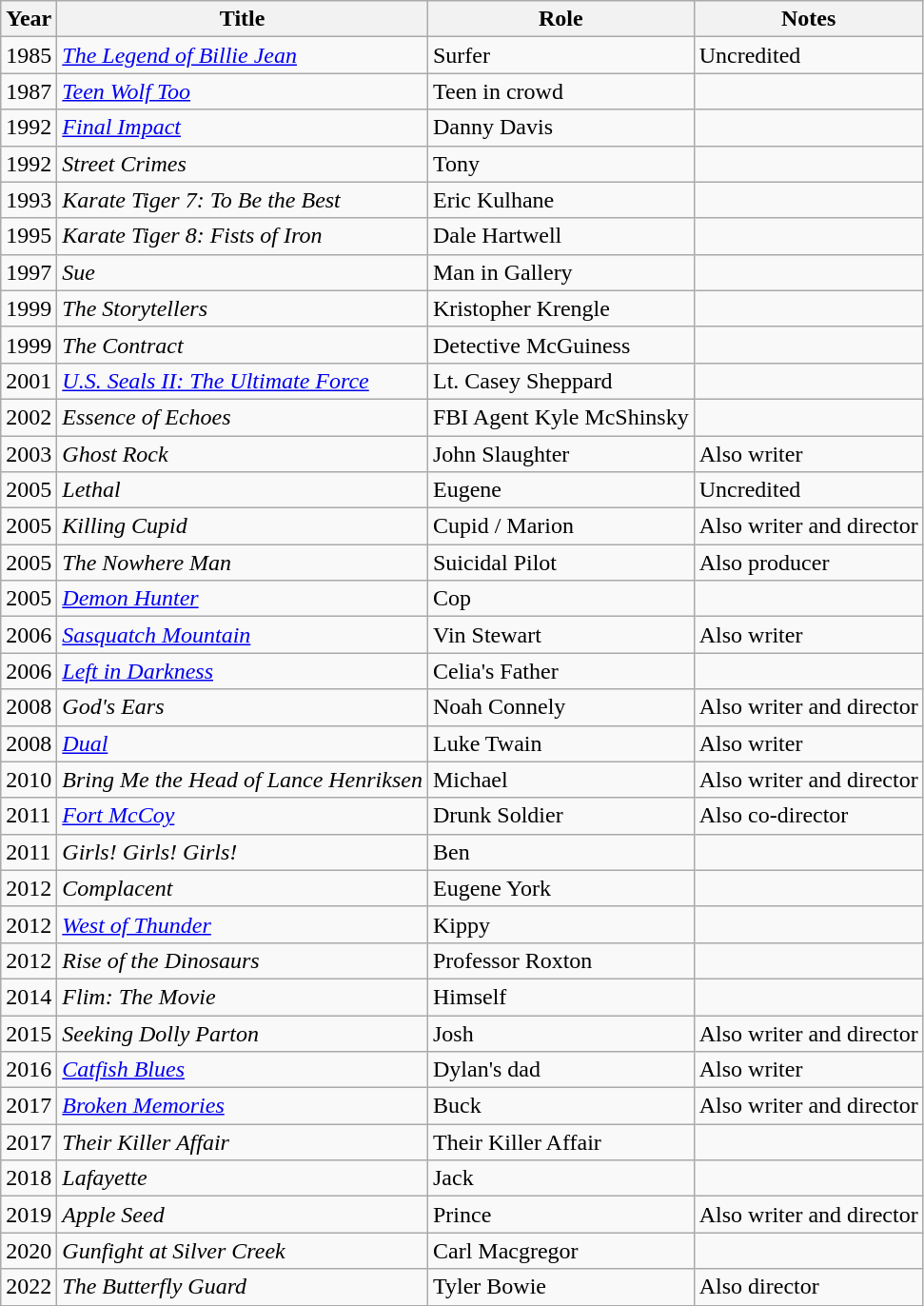<table class="wikitable sortable">
<tr>
<th>Year</th>
<th>Title</th>
<th>Role</th>
<th>Notes</th>
</tr>
<tr>
<td>1985</td>
<td><em><a href='#'>The Legend of Billie Jean</a></em></td>
<td>Surfer</td>
<td>Uncredited</td>
</tr>
<tr>
<td>1987</td>
<td><em><a href='#'>Teen Wolf Too</a></em></td>
<td>Teen in crowd</td>
<td></td>
</tr>
<tr>
<td>1992</td>
<td><a href='#'><em>Final Impact</em></a></td>
<td>Danny Davis</td>
<td></td>
</tr>
<tr>
<td>1992</td>
<td><em>Street Crimes</em></td>
<td>Tony</td>
<td></td>
</tr>
<tr>
<td>1993</td>
<td><em>Karate Tiger 7: To Be the Best</em></td>
<td>Eric Kulhane</td>
<td></td>
</tr>
<tr>
<td>1995</td>
<td><em>Karate Tiger 8: Fists of Iron</em></td>
<td>Dale Hartwell</td>
<td></td>
</tr>
<tr>
<td>1997</td>
<td><em>Sue</em></td>
<td>Man in Gallery</td>
<td></td>
</tr>
<tr>
<td>1999</td>
<td><em>The Storytellers</em></td>
<td>Kristopher Krengle</td>
<td></td>
</tr>
<tr>
<td>1999</td>
<td><em>The Contract</em></td>
<td>Detective McGuiness</td>
<td></td>
</tr>
<tr>
<td>2001</td>
<td><em><a href='#'>U.S. Seals II: The Ultimate Force</a></em></td>
<td>Lt. Casey Sheppard</td>
<td></td>
</tr>
<tr>
<td>2002</td>
<td><em>Essence of Echoes</em></td>
<td>FBI Agent Kyle McShinsky</td>
<td></td>
</tr>
<tr>
<td>2003</td>
<td><em>Ghost Rock</em></td>
<td>John Slaughter</td>
<td>Also writer</td>
</tr>
<tr>
<td>2005</td>
<td><em>Lethal</em></td>
<td>Eugene</td>
<td>Uncredited</td>
</tr>
<tr>
<td>2005</td>
<td><em>Killing Cupid</em></td>
<td>Cupid / Marion</td>
<td>Also writer and director</td>
</tr>
<tr>
<td>2005</td>
<td><em>The Nowhere Man</em></td>
<td>Suicidal Pilot</td>
<td>Also producer</td>
</tr>
<tr>
<td>2005</td>
<td><a href='#'><em>Demon Hunter</em></a></td>
<td>Cop</td>
<td></td>
</tr>
<tr>
<td>2006</td>
<td><em><a href='#'>Sasquatch Mountain</a></em></td>
<td>Vin Stewart</td>
<td>Also writer</td>
</tr>
<tr>
<td>2006</td>
<td><em><a href='#'>Left in Darkness</a></em></td>
<td>Celia's Father</td>
<td></td>
</tr>
<tr>
<td>2008</td>
<td><em>God's Ears</em></td>
<td>Noah Connely</td>
<td>Also writer and director</td>
</tr>
<tr>
<td>2008</td>
<td><a href='#'><em>Dual</em></a></td>
<td>Luke Twain</td>
<td>Also writer</td>
</tr>
<tr>
<td>2010</td>
<td><em>Bring Me the Head of Lance Henriksen</em></td>
<td>Michael</td>
<td>Also writer and director</td>
</tr>
<tr>
<td>2011</td>
<td><a href='#'><em>Fort McCoy</em></a></td>
<td>Drunk Soldier</td>
<td>Also co-director</td>
</tr>
<tr>
<td>2011</td>
<td><em>Girls! Girls! Girls!</em></td>
<td>Ben</td>
<td></td>
</tr>
<tr>
<td>2012</td>
<td><em>Complacent</em></td>
<td>Eugene York</td>
<td></td>
</tr>
<tr>
<td>2012</td>
<td><em><a href='#'>West of Thunder</a></em></td>
<td>Kippy</td>
<td></td>
</tr>
<tr>
<td>2012</td>
<td><em>Rise of the Dinosaurs</em></td>
<td>Professor Roxton</td>
<td></td>
</tr>
<tr>
<td>2014</td>
<td><em>Flim: The Movie</em></td>
<td>Himself</td>
<td></td>
</tr>
<tr>
<td>2015</td>
<td><em>Seeking Dolly Parton</em></td>
<td>Josh</td>
<td>Also writer and director</td>
</tr>
<tr>
<td>2016</td>
<td><em><a href='#'>Catfish Blues</a></em></td>
<td>Dylan's dad</td>
<td>Also writer</td>
</tr>
<tr>
<td>2017</td>
<td><em><a href='#'>Broken Memories</a></em></td>
<td>Buck</td>
<td>Also writer and director</td>
</tr>
<tr>
<td>2017</td>
<td><em>Their Killer Affair</em></td>
<td>Their Killer Affair</td>
<td></td>
</tr>
<tr>
<td>2018</td>
<td><em>Lafayette</em></td>
<td>Jack</td>
<td></td>
</tr>
<tr>
<td>2019</td>
<td><em>Apple Seed</em></td>
<td>Prince</td>
<td>Also writer and director</td>
</tr>
<tr>
<td>2020</td>
<td><em>Gunfight at Silver Creek</em></td>
<td>Carl Macgregor</td>
<td></td>
</tr>
<tr>
<td>2022</td>
<td><em>The Butterfly Guard</em></td>
<td>Tyler Bowie</td>
<td>Also director</td>
</tr>
</table>
